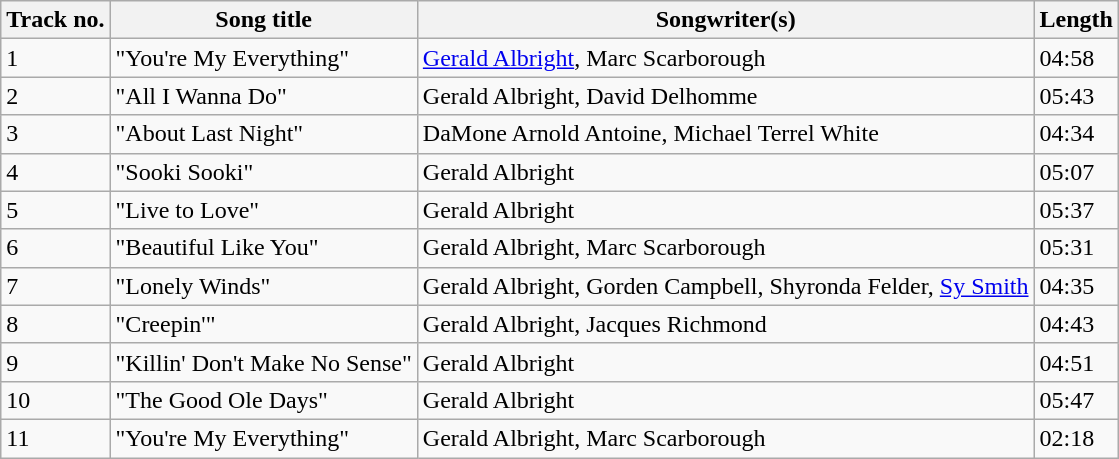<table class="wikitable">
<tr>
<th>Track no.</th>
<th>Song title</th>
<th>Songwriter(s)</th>
<th>Length</th>
</tr>
<tr>
<td>1</td>
<td>"You're My Everything"</td>
<td><a href='#'>Gerald Albright</a>, Marc Scarborough</td>
<td>04:58</td>
</tr>
<tr>
<td>2</td>
<td>"All I Wanna Do"</td>
<td>Gerald Albright, David Delhomme</td>
<td>05:43</td>
</tr>
<tr>
<td>3</td>
<td>"About Last Night"</td>
<td>DaMone Arnold Antoine, Michael Terrel White</td>
<td>04:34</td>
</tr>
<tr>
<td>4</td>
<td>"Sooki Sooki"</td>
<td>Gerald Albright</td>
<td>05:07</td>
</tr>
<tr>
<td>5</td>
<td>"Live to Love"</td>
<td>Gerald Albright</td>
<td>05:37</td>
</tr>
<tr>
<td>6</td>
<td>"Beautiful Like You"</td>
<td>Gerald Albright, Marc Scarborough</td>
<td>05:31</td>
</tr>
<tr>
<td>7</td>
<td>"Lonely Winds"</td>
<td>Gerald Albright, Gorden Campbell, Shyronda Felder, <a href='#'>Sy Smith</a></td>
<td>04:35</td>
</tr>
<tr>
<td>8</td>
<td>"Creepin'"</td>
<td>Gerald Albright, Jacques Richmond</td>
<td>04:43</td>
</tr>
<tr>
<td>9</td>
<td>"Killin' Don't Make No Sense"</td>
<td>Gerald Albright</td>
<td>04:51</td>
</tr>
<tr>
<td>10</td>
<td>"The Good Ole Days"</td>
<td>Gerald Albright</td>
<td>05:47</td>
</tr>
<tr>
<td>11</td>
<td>"You're My Everything"</td>
<td>Gerald Albright, Marc Scarborough</td>
<td>02:18</td>
</tr>
</table>
